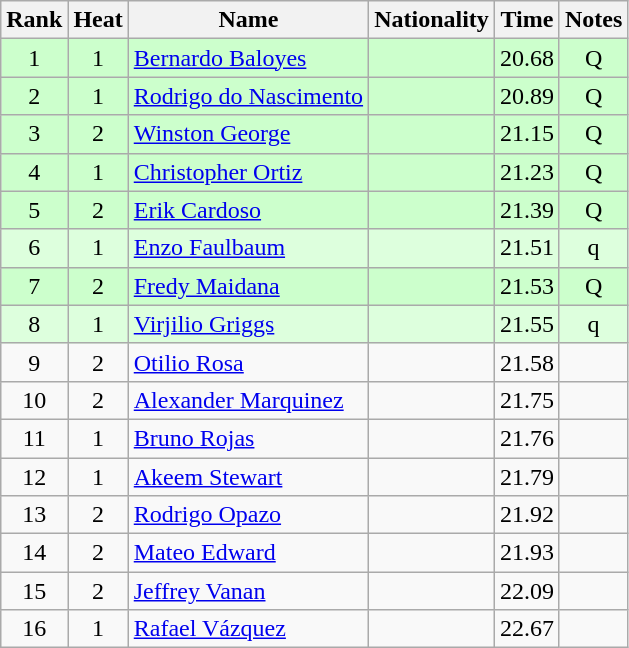<table class="wikitable sortable" style="text-align:center">
<tr>
<th>Rank</th>
<th>Heat</th>
<th>Name</th>
<th>Nationality</th>
<th>Time</th>
<th>Notes</th>
</tr>
<tr bgcolor=ccffcc>
<td>1</td>
<td>1</td>
<td align=left><a href='#'>Bernardo Baloyes</a></td>
<td align=left></td>
<td>20.68</td>
<td>Q</td>
</tr>
<tr bgcolor=ccffcc>
<td>2</td>
<td>1</td>
<td align=left><a href='#'>Rodrigo do Nascimento</a></td>
<td align=left></td>
<td>20.89</td>
<td>Q</td>
</tr>
<tr bgcolor=ccffcc>
<td>3</td>
<td>2</td>
<td align=left><a href='#'>Winston George</a></td>
<td align=left></td>
<td>21.15</td>
<td>Q</td>
</tr>
<tr bgcolor=ccffcc>
<td>4</td>
<td>1</td>
<td align=left><a href='#'>Christopher Ortiz</a></td>
<td align=left></td>
<td>21.23</td>
<td>Q</td>
</tr>
<tr bgcolor=ccffcc>
<td>5</td>
<td>2</td>
<td align=left><a href='#'>Erik Cardoso</a></td>
<td align=left></td>
<td>21.39</td>
<td>Q</td>
</tr>
<tr bgcolor=ddffdd>
<td>6</td>
<td>1</td>
<td align=left><a href='#'>Enzo Faulbaum</a></td>
<td align=left></td>
<td>21.51</td>
<td>q</td>
</tr>
<tr bgcolor=ccffcc>
<td>7</td>
<td>2</td>
<td align=left><a href='#'>Fredy Maidana</a></td>
<td align=left></td>
<td>21.53</td>
<td>Q</td>
</tr>
<tr bgcolor=ddffdd>
<td>8</td>
<td>1</td>
<td align=left><a href='#'>Virjilio Griggs</a></td>
<td align=left></td>
<td>21.55</td>
<td>q</td>
</tr>
<tr>
<td>9</td>
<td>2</td>
<td align=left><a href='#'>Otilio Rosa</a></td>
<td align=left></td>
<td>21.58</td>
<td></td>
</tr>
<tr>
<td>10</td>
<td>2</td>
<td align=left><a href='#'>Alexander Marquinez</a></td>
<td align=left></td>
<td>21.75</td>
<td></td>
</tr>
<tr>
<td>11</td>
<td>1</td>
<td align=left><a href='#'>Bruno Rojas</a></td>
<td align=left></td>
<td>21.76</td>
<td></td>
</tr>
<tr>
<td>12</td>
<td>1</td>
<td align=left><a href='#'>Akeem Stewart</a></td>
<td align=left></td>
<td>21.79</td>
<td></td>
</tr>
<tr>
<td>13</td>
<td>2</td>
<td align=left><a href='#'>Rodrigo Opazo</a></td>
<td align=left></td>
<td>21.92</td>
<td></td>
</tr>
<tr>
<td>14</td>
<td>2</td>
<td align=left><a href='#'>Mateo Edward</a></td>
<td align=left></td>
<td>21.93</td>
<td></td>
</tr>
<tr>
<td>15</td>
<td>2</td>
<td align=left><a href='#'>Jeffrey Vanan</a></td>
<td align=left></td>
<td>22.09</td>
<td></td>
</tr>
<tr>
<td>16</td>
<td>1</td>
<td align=left><a href='#'>Rafael Vázquez</a></td>
<td align=left></td>
<td>22.67</td>
<td></td>
</tr>
</table>
